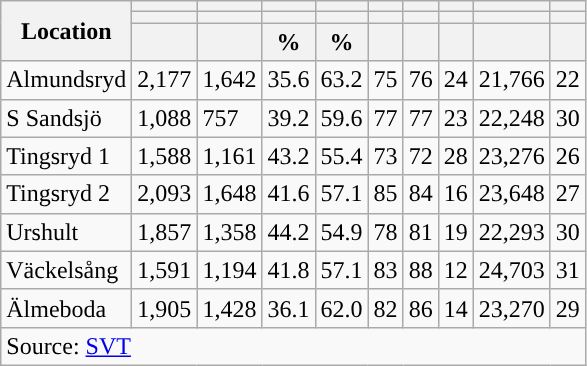<table role="presentation" class="wikitable sortable mw-collapsible">
<tr>
<th rowspan="3">Location</th>
<th></th>
<th></th>
<th></th>
<th></th>
<th></th>
<th></th>
<th></th>
<th></th>
<th></th>
</tr>
<tr>
<th></th>
<th></th>
<th style="background:"></th>
<th style="background:"></th>
<th></th>
<th></th>
<th></th>
<th></th>
<th></th>
</tr>
<tr>
<th data-sort-type="number"></th>
<th data-sort-type="number"></th>
<th data-sort-type="number">%</th>
<th data-sort-type="number">%</th>
<th data-sort-type="number"></th>
<th data-sort-type="number"></th>
<th data-sort-type="number"></th>
<th data-sort-type="number"></th>
<th data-sort-type="number"></th>
</tr>
<tr>
<td align="left">Almundsryd</td>
<td>2,177</td>
<td>1,642</td>
<td>35.6</td>
<td>63.2</td>
<td>75</td>
<td>76</td>
<td>24</td>
<td>21,766</td>
<td>22</td>
</tr>
<tr>
<td align="left">S Sandsjö</td>
<td>1,088</td>
<td>757</td>
<td>39.2</td>
<td>59.6</td>
<td>77</td>
<td>77</td>
<td>23</td>
<td>22,248</td>
<td>30</td>
</tr>
<tr>
<td align="left">Tingsryd 1</td>
<td>1,588</td>
<td>1,161</td>
<td>43.2</td>
<td>55.4</td>
<td>73</td>
<td>72</td>
<td>28</td>
<td>23,276</td>
<td>26</td>
</tr>
<tr>
<td align="left">Tingsryd 2</td>
<td>2,093</td>
<td>1,648</td>
<td>41.6</td>
<td>57.1</td>
<td>85</td>
<td>84</td>
<td>16</td>
<td>23,648</td>
<td>27</td>
</tr>
<tr>
<td align="left">Urshult</td>
<td>1,857</td>
<td>1,358</td>
<td>44.2</td>
<td>54.9</td>
<td>78</td>
<td>81</td>
<td>19</td>
<td>22,293</td>
<td>30</td>
</tr>
<tr>
<td align="left">Väckelsång</td>
<td>1,591</td>
<td>1,194</td>
<td>41.8</td>
<td>57.1</td>
<td>83</td>
<td>88</td>
<td>12</td>
<td>24,703</td>
<td>31</td>
</tr>
<tr>
<td align="left">Älmeboda</td>
<td>1,905</td>
<td>1,428</td>
<td>36.1</td>
<td>62.0</td>
<td>82</td>
<td>86</td>
<td>14</td>
<td>23,270</td>
<td>29</td>
</tr>
<tr>
<td colspan="10" align="left">Source: <a href='#'>SVT</a></td>
</tr>
</table>
